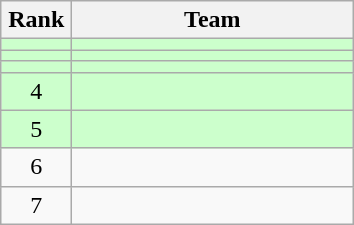<table class="wikitable" style="text-align: center;">
<tr>
<th width=40>Rank</th>
<th width=180>Team</th>
</tr>
<tr bgcolor="#ccffcc">
<td></td>
<td align="left"></td>
</tr>
<tr bgcolor="#ccffcc">
<td></td>
<td align="left"></td>
</tr>
<tr bgcolor="#ccffcc">
<td></td>
<td align="left"></td>
</tr>
<tr bgcolor="#ccffcc">
<td>4</td>
<td align="left"></td>
</tr>
<tr bgcolor="#ccffcc">
<td>5</td>
<td align="left"></td>
</tr>
<tr>
<td>6</td>
<td align="left"></td>
</tr>
<tr>
<td>7</td>
<td align="left"></td>
</tr>
</table>
